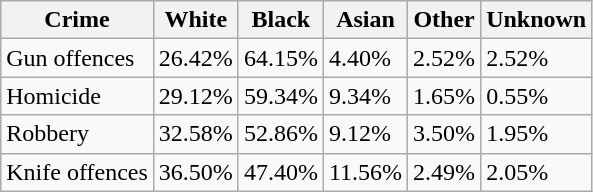<table class="wikitable sortable">
<tr>
<th>Crime</th>
<th>White</th>
<th>Black</th>
<th>Asian</th>
<th>Other</th>
<th>Unknown</th>
</tr>
<tr>
<td>Gun offences</td>
<td>26.42%</td>
<td>64.15%</td>
<td>4.40%</td>
<td>2.52%</td>
<td>2.52%</td>
</tr>
<tr>
<td>Homicide</td>
<td>29.12%</td>
<td>59.34%</td>
<td>9.34%</td>
<td>1.65%</td>
<td>0.55%</td>
</tr>
<tr>
<td>Robbery</td>
<td>32.58%</td>
<td>52.86%</td>
<td>9.12%</td>
<td>3.50%</td>
<td>1.95%</td>
</tr>
<tr>
<td>Knife offences</td>
<td>36.50%</td>
<td>47.40%</td>
<td>11.56%</td>
<td>2.49%</td>
<td>2.05%</td>
</tr>
</table>
